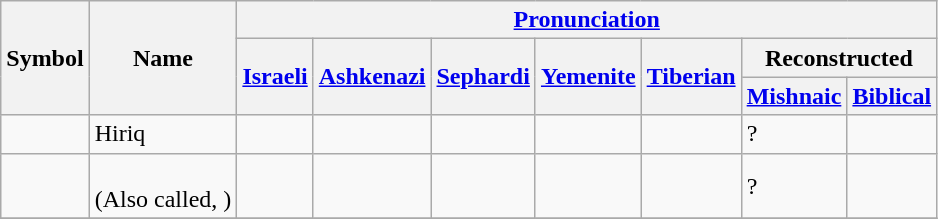<table class="wikitable">
<tr>
<th rowspan=3>Symbol</th>
<th rowspan=3>Name</th>
<th ! colspan=7><a href='#'>Pronunciation</a></th>
</tr>
<tr>
<th ! rowspan=2><a href='#'>Israeli</a></th>
<th ! rowspan=2><a href='#'>Ashkenazi</a></th>
<th ! rowspan=2><a href='#'>Sephardi</a></th>
<th ! rowspan=2><a href='#'>Yemenite</a></th>
<th ! rowspan=2><a href='#'>Tiberian</a></th>
<th ! colspan=2>Reconstructed</th>
</tr>
<tr>
<th><a href='#'>Mishnaic</a></th>
<th><a href='#'>Biblical</a></th>
</tr>
<tr>
<td align="center" style="font-family:Arial Unicode;font-size:200%"></td>
<td>Hiriq</td>
<td></td>
<td></td>
<td></td>
<td></td>
<td></td>
<td>?</td>
<td></td>
</tr>
<tr>
<td align="center" style="font-family:Arial Unicode;font-size:200%"></td>
<td><em></em><br>(Also called, <em></em>)</td>
<td></td>
<td></td>
<td></td>
<td></td>
<td></td>
<td>?</td>
<td></td>
</tr>
<tr>
</tr>
</table>
